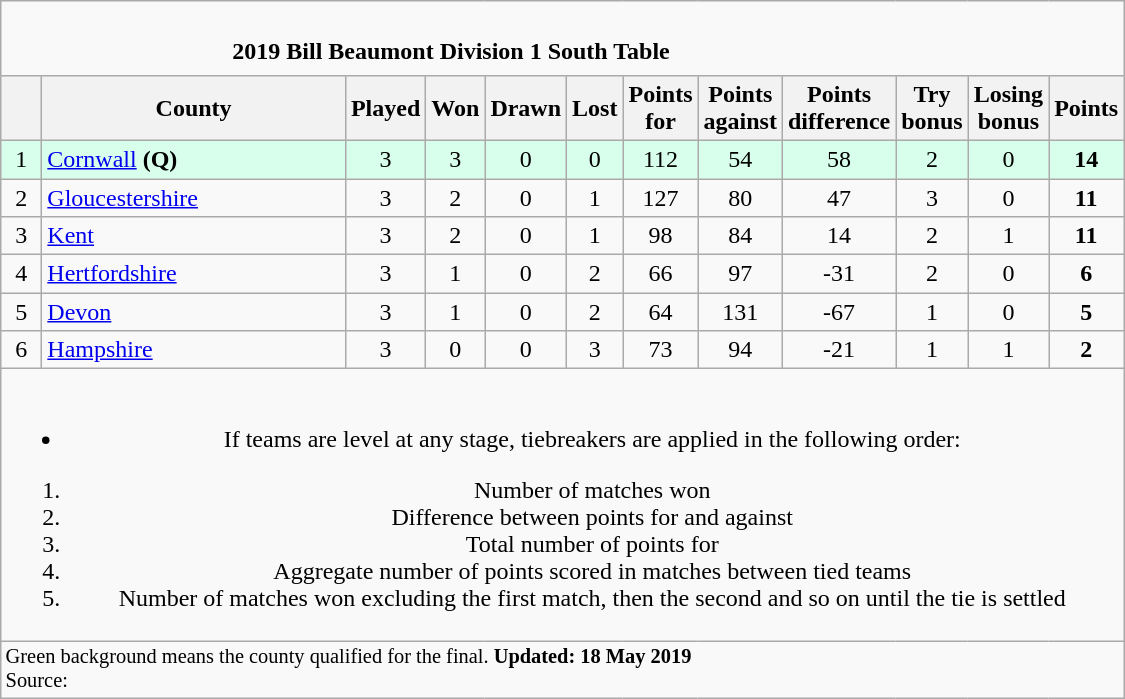<table class="wikitable" style="text-align: center;">
<tr>
<td colspan="15" cellpadding="0" cellspacing="0"><br><table border="0" width="80%" cellpadding="0" cellspacing="0">
<tr>
<td width=20% style="border:0px"></td>
<td style="border:0px"><strong>2019 Bill Beaumont Division 1 South Table</strong></td>
<td width=20% style="border:0px" align=right></td>
</tr>
</table>
</td>
</tr>
<tr>
<th bgcolor="#efefef" width="20"></th>
<th bgcolor="#efefef" width="195">County</th>
<th bgcolor="#efefef" width="20">Played</th>
<th bgcolor="#efefef" width="20">Won</th>
<th bgcolor="#efefef" width="20">Drawn</th>
<th bgcolor="#efefef" width="20">Lost</th>
<th bgcolor="#efefef" width="20">Points for</th>
<th bgcolor="#efefef" width="20">Points against</th>
<th bgcolor="#efefef" width="20">Points difference</th>
<th bgcolor="#efefef" width="20">Try bonus</th>
<th bgcolor="#efefef" width="20">Losing bonus</th>
<th bgcolor="#efefef" width="20">Points</th>
</tr>
<tr bgcolor=#d8ffeb align=center>
<td>1</td>
<td style="text-align:left;"><a href='#'>Cornwall</a> <strong>(Q)</strong></td>
<td>3</td>
<td>3</td>
<td>0</td>
<td>0</td>
<td>112</td>
<td>54</td>
<td>58</td>
<td>2</td>
<td>0</td>
<td><strong>14</strong></td>
</tr>
<tr>
<td>2</td>
<td style="text-align:left;"><a href='#'>Gloucestershire</a></td>
<td>3</td>
<td>2</td>
<td>0</td>
<td>1</td>
<td>127</td>
<td>80</td>
<td>47</td>
<td>3</td>
<td>0</td>
<td><strong>11</strong></td>
</tr>
<tr>
<td>3</td>
<td style="text-align:left;"><a href='#'>Kent</a></td>
<td>3</td>
<td>2</td>
<td>0</td>
<td>1</td>
<td>98</td>
<td>84</td>
<td>14</td>
<td>2</td>
<td>1</td>
<td><strong>11</strong></td>
</tr>
<tr>
<td>4</td>
<td style="text-align:left;"><a href='#'>Hertfordshire</a></td>
<td>3</td>
<td>1</td>
<td>0</td>
<td>2</td>
<td>66</td>
<td>97</td>
<td>-31</td>
<td>2</td>
<td>0</td>
<td><strong>6</strong></td>
</tr>
<tr>
<td>5</td>
<td style="text-align:left;"><a href='#'>Devon</a></td>
<td>3</td>
<td>1</td>
<td>0</td>
<td>2</td>
<td>64</td>
<td>131</td>
<td>-67</td>
<td>1</td>
<td>0</td>
<td><strong>5</strong></td>
</tr>
<tr>
<td>6</td>
<td style="text-align:left;"><a href='#'>Hampshire</a></td>
<td>3</td>
<td>0</td>
<td>0</td>
<td>3</td>
<td>73</td>
<td>94</td>
<td>-21</td>
<td>1</td>
<td>1</td>
<td><strong>2</strong></td>
</tr>
<tr>
<td colspan="15"><br><ul><li>If teams are level at any stage, tiebreakers are applied in the following order:</li></ul><ol><li>Number of matches won</li><li>Difference between points for and against</li><li>Total number of points for</li><li>Aggregate number of points scored in matches between tied teams</li><li>Number of matches won excluding the first match, then the second and so on until the tie is settled</li></ol></td>
</tr>
<tr | style="text-align:left;" |>
<td colspan="15" style="border:0px;font-size:85%;"><span>Green background</span> means the county qualified for the final. <strong>Updated: 18 May 2019</strong><br>Source: <br><noinclude></td>
</tr>
</table>
